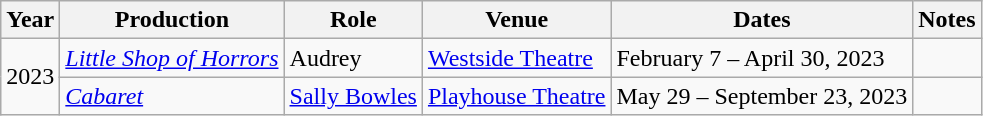<table class="wikitable sortable">
<tr>
<th>Year</th>
<th>Production</th>
<th>Role</th>
<th>Venue</th>
<th>Dates</th>
<th class="unsortable">Notes</th>
</tr>
<tr>
<td rowspan="2">2023</td>
<td><em><a href='#'>Little Shop of Horrors</a></em></td>
<td>Audrey</td>
<td><a href='#'>Westside Theatre</a></td>
<td>February 7 – April 30, 2023</td>
<td></td>
</tr>
<tr>
<td><em><a href='#'>Cabaret</a></em></td>
<td><a href='#'>Sally Bowles</a></td>
<td><a href='#'>Playhouse Theatre</a></td>
<td>May 29 – September 23, 2023</td>
<td></td>
</tr>
</table>
